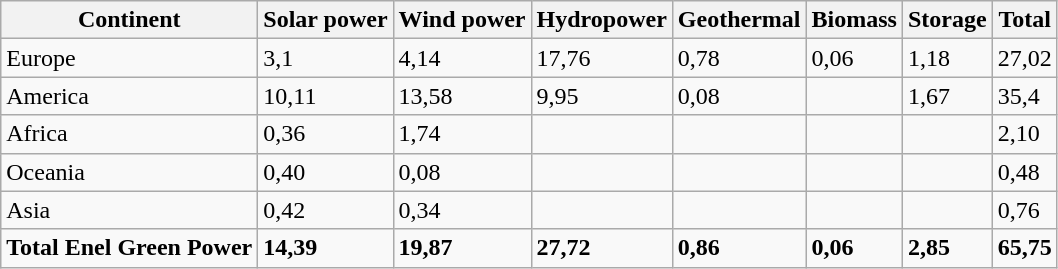<table class="wikitable">
<tr>
<th>Continent</th>
<th>Solar power</th>
<th>Wind power</th>
<th>Hydropower</th>
<th>Geothermal</th>
<th>Biomass</th>
<th>Storage</th>
<th>Total</th>
</tr>
<tr>
<td>Europe</td>
<td>3,1</td>
<td>4,14</td>
<td>17,76</td>
<td>0,78</td>
<td>0,06</td>
<td>1,18</td>
<td>27,02</td>
</tr>
<tr>
<td>America</td>
<td>10,11</td>
<td>13,58</td>
<td>9,95</td>
<td>0,08</td>
<td></td>
<td>1,67</td>
<td>35,4</td>
</tr>
<tr>
<td>Africa</td>
<td>0,36</td>
<td>1,74</td>
<td></td>
<td></td>
<td></td>
<td></td>
<td>2,10</td>
</tr>
<tr>
<td>Oceania</td>
<td>0,40</td>
<td>0,08</td>
<td></td>
<td></td>
<td></td>
<td></td>
<td>0,48</td>
</tr>
<tr>
<td>Asia</td>
<td>0,42</td>
<td>0,34</td>
<td></td>
<td></td>
<td></td>
<td></td>
<td>0,76</td>
</tr>
<tr>
<td><strong>Total Enel Green Power</strong></td>
<td><strong>14,39</strong></td>
<td><strong>19,87</strong></td>
<td><strong>27,72</strong></td>
<td><strong>0,86</strong></td>
<td><strong>0,06</strong></td>
<td><strong>2,85</strong></td>
<td><strong>65,75</strong></td>
</tr>
</table>
